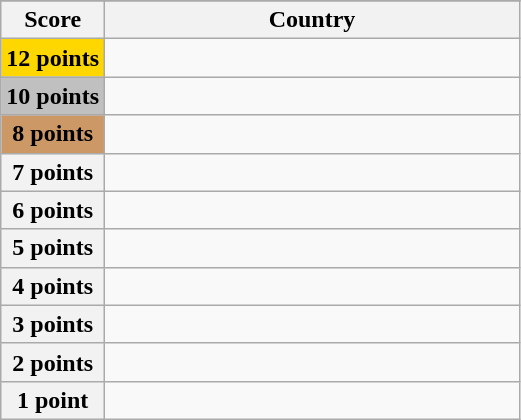<table class="wikitable">
<tr>
</tr>
<tr>
<th scope="col" width="20%">Score</th>
<th scope="col">Country</th>
</tr>
<tr>
<th scope="row" style="background:gold">12 points</th>
<td></td>
</tr>
<tr>
<th scope="row" style="background:silver">10 points</th>
<td></td>
</tr>
<tr>
<th scope="row" style="background:#CC9966">8 points</th>
<td></td>
</tr>
<tr>
<th scope="row">7 points</th>
<td></td>
</tr>
<tr>
<th scope="row">6 points</th>
<td></td>
</tr>
<tr>
<th scope="row">5 points</th>
<td></td>
</tr>
<tr>
<th scope="row">4 points</th>
<td></td>
</tr>
<tr>
<th scope="row">3 points</th>
<td></td>
</tr>
<tr>
<th scope="row">2 points</th>
<td></td>
</tr>
<tr>
<th scope="row">1 point</th>
<td></td>
</tr>
</table>
